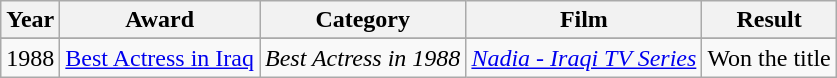<table class="wikitable">
<tr>
<th>Year</th>
<th>Award</th>
<th>Category</th>
<th>Film</th>
<th>Result</th>
</tr>
<tr>
</tr>
<tr>
<td>1988</td>
<td><a href='#'>Best Actress in Iraq</a></td>
<td><em>Best Actress in 1988</em></td>
<td><em><a href='#'>Nadia - Iraqi TV Series</a></em></td>
<td>Won the title</td>
</tr>
</table>
